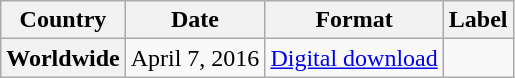<table class="wikitable plainrowheaders unsortable">
<tr>
<th scope="col">Country</th>
<th scope="col">Date</th>
<th scope="col">Format</th>
<th scope="col">Label</th>
</tr>
<tr>
<th scope="row">Worldwide</th>
<td rowspan="1">April 7, 2016</td>
<td><a href='#'>Digital download</a></td>
<td rowspan="1"></td>
</tr>
</table>
